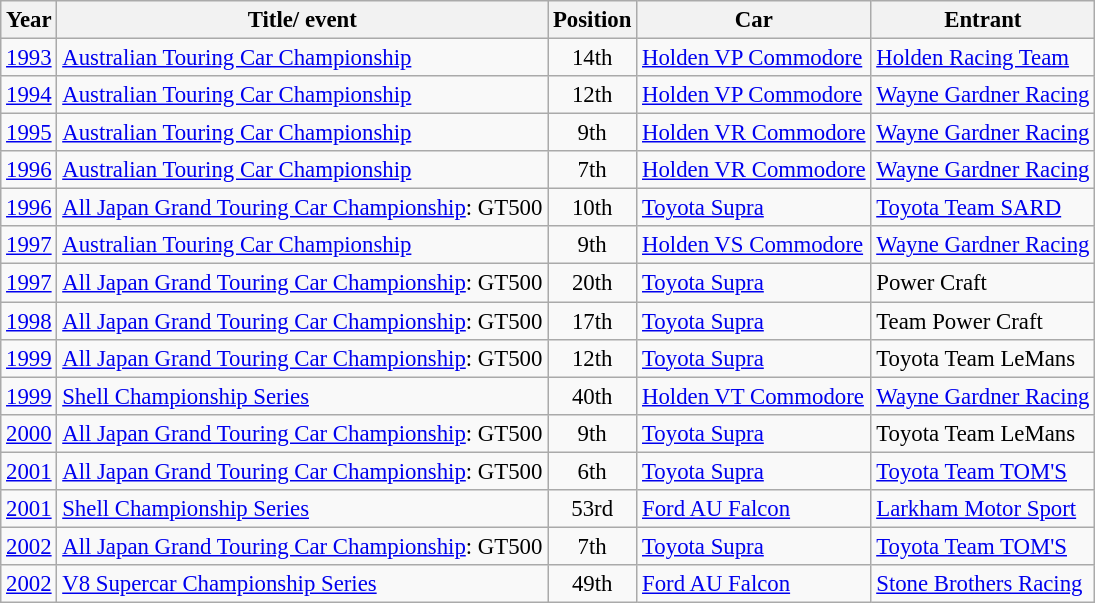<table class="wikitable" style="font-size: 95%;">
<tr>
<th>Year</th>
<th>Title/ event</th>
<th>Position</th>
<th>Car</th>
<th>Entrant</th>
</tr>
<tr>
<td><a href='#'>1993</a></td>
<td><a href='#'>Australian Touring Car Championship</a></td>
<td align="center">14th</td>
<td><a href='#'>Holden VP Commodore</a></td>
<td><a href='#'>Holden Racing Team</a></td>
</tr>
<tr>
<td><a href='#'>1994</a></td>
<td><a href='#'>Australian Touring Car Championship</a></td>
<td align="center">12th</td>
<td><a href='#'>Holden VP Commodore</a></td>
<td><a href='#'>Wayne Gardner Racing</a></td>
</tr>
<tr>
<td><a href='#'>1995</a></td>
<td><a href='#'>Australian Touring Car Championship</a></td>
<td align="center">9th</td>
<td><a href='#'>Holden VR Commodore</a></td>
<td><a href='#'>Wayne Gardner Racing</a></td>
</tr>
<tr>
<td><a href='#'>1996</a></td>
<td><a href='#'>Australian Touring Car Championship</a></td>
<td align="center">7th</td>
<td><a href='#'>Holden VR Commodore</a></td>
<td><a href='#'>Wayne Gardner Racing</a></td>
</tr>
<tr>
<td><a href='#'>1996</a></td>
<td><a href='#'>All Japan Grand Touring Car Championship</a>: GT500</td>
<td align="center">10th</td>
<td><a href='#'>Toyota Supra</a></td>
<td><a href='#'>Toyota Team SARD</a></td>
</tr>
<tr>
<td><a href='#'>1997</a></td>
<td><a href='#'>Australian Touring Car Championship</a></td>
<td align="center">9th</td>
<td><a href='#'>Holden VS Commodore</a></td>
<td><a href='#'>Wayne Gardner Racing</a></td>
</tr>
<tr>
<td><a href='#'>1997</a></td>
<td><a href='#'>All Japan Grand Touring Car Championship</a>: GT500</td>
<td align="center">20th</td>
<td><a href='#'>Toyota Supra</a></td>
<td>Power Craft</td>
</tr>
<tr>
<td><a href='#'>1998</a></td>
<td><a href='#'>All Japan Grand Touring Car Championship</a>: GT500</td>
<td align="center">17th</td>
<td><a href='#'>Toyota Supra</a></td>
<td>Team Power Craft</td>
</tr>
<tr>
<td><a href='#'>1999</a></td>
<td><a href='#'>All Japan Grand Touring Car Championship</a>: GT500</td>
<td align="center">12th</td>
<td><a href='#'>Toyota Supra</a></td>
<td>Toyota Team LeMans</td>
</tr>
<tr>
<td><a href='#'>1999</a></td>
<td><a href='#'>Shell Championship Series</a></td>
<td align="center">40th</td>
<td><a href='#'>Holden VT Commodore</a></td>
<td><a href='#'>Wayne Gardner Racing</a></td>
</tr>
<tr>
<td><a href='#'>2000</a></td>
<td><a href='#'>All Japan Grand Touring Car Championship</a>: GT500</td>
<td align="center">9th</td>
<td><a href='#'>Toyota Supra</a></td>
<td>Toyota Team LeMans</td>
</tr>
<tr>
<td><a href='#'>2001</a></td>
<td><a href='#'>All Japan Grand Touring Car Championship</a>: GT500</td>
<td align="center">6th</td>
<td><a href='#'>Toyota Supra</a></td>
<td><a href='#'>Toyota Team TOM'S</a></td>
</tr>
<tr>
<td><a href='#'>2001</a></td>
<td><a href='#'>Shell Championship Series</a></td>
<td align="center">53rd</td>
<td><a href='#'>Ford AU Falcon</a></td>
<td><a href='#'>Larkham Motor Sport</a></td>
</tr>
<tr>
<td><a href='#'>2002</a></td>
<td><a href='#'>All Japan Grand Touring Car Championship</a>: GT500</td>
<td align="center">7th</td>
<td><a href='#'>Toyota Supra</a></td>
<td><a href='#'>Toyota Team TOM'S</a></td>
</tr>
<tr>
<td><a href='#'>2002</a></td>
<td><a href='#'>V8 Supercar Championship Series</a></td>
<td align="center">49th</td>
<td><a href='#'>Ford AU Falcon</a></td>
<td><a href='#'>Stone Brothers Racing</a></td>
</tr>
</table>
